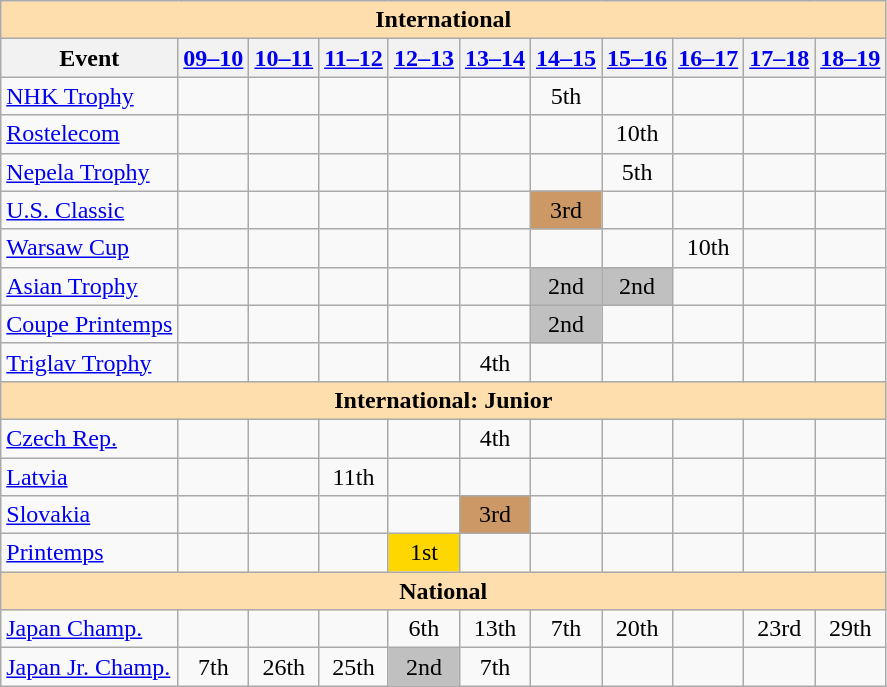<table class="wikitable" style="text-align:center">
<tr>
<th colspan="11" style="background-color: #ffdead; " align="center">International</th>
</tr>
<tr>
<th>Event</th>
<th><a href='#'>09–10</a></th>
<th><a href='#'>10–11</a></th>
<th><a href='#'>11–12</a></th>
<th><a href='#'>12–13</a></th>
<th><a href='#'>13–14</a></th>
<th><a href='#'>14–15</a></th>
<th><a href='#'>15–16</a></th>
<th><a href='#'>16–17</a></th>
<th><a href='#'>17–18</a></th>
<th><a href='#'>18–19</a></th>
</tr>
<tr>
<td align=left> <a href='#'>NHK Trophy</a></td>
<td></td>
<td></td>
<td></td>
<td></td>
<td></td>
<td>5th</td>
<td></td>
<td></td>
<td></td>
<td></td>
</tr>
<tr>
<td align=left> <a href='#'>Rostelecom</a></td>
<td></td>
<td></td>
<td></td>
<td></td>
<td></td>
<td></td>
<td>10th</td>
<td></td>
<td></td>
<td></td>
</tr>
<tr>
<td align=left> <a href='#'>Nepela Trophy</a></td>
<td></td>
<td></td>
<td></td>
<td></td>
<td></td>
<td></td>
<td>5th</td>
<td></td>
<td></td>
<td></td>
</tr>
<tr>
<td align=left> <a href='#'>U.S. Classic</a></td>
<td></td>
<td></td>
<td></td>
<td></td>
<td></td>
<td bgcolor=cc9966>3rd</td>
<td></td>
<td></td>
<td></td>
<td></td>
</tr>
<tr>
<td align=left> <a href='#'>Warsaw Cup</a></td>
<td></td>
<td></td>
<td></td>
<td></td>
<td></td>
<td></td>
<td></td>
<td>10th</td>
<td></td>
<td></td>
</tr>
<tr>
<td align=left><a href='#'>Asian Trophy</a></td>
<td></td>
<td></td>
<td></td>
<td></td>
<td></td>
<td bgcolor=silver>2nd</td>
<td bgcolor=silver>2nd</td>
<td></td>
<td></td>
<td></td>
</tr>
<tr>
<td align=left><a href='#'>Coupe Printemps</a></td>
<td></td>
<td></td>
<td></td>
<td></td>
<td></td>
<td bgcolor=silver>2nd</td>
<td></td>
<td></td>
<td></td>
<td></td>
</tr>
<tr>
<td align=left><a href='#'>Triglav Trophy</a></td>
<td></td>
<td></td>
<td></td>
<td></td>
<td>4th</td>
<td></td>
<td></td>
<td></td>
<td></td>
<td></td>
</tr>
<tr>
<th colspan="11" style="background-color: #ffdead; " align="center">International: Junior</th>
</tr>
<tr>
<td align=left> <a href='#'>Czech Rep.</a></td>
<td></td>
<td></td>
<td></td>
<td></td>
<td>4th</td>
<td></td>
<td></td>
<td></td>
<td></td>
<td></td>
</tr>
<tr>
<td align=left> <a href='#'>Latvia</a></td>
<td></td>
<td></td>
<td>11th</td>
<td></td>
<td></td>
<td></td>
<td></td>
<td></td>
<td></td>
<td></td>
</tr>
<tr>
<td align=left> <a href='#'>Slovakia</a></td>
<td></td>
<td></td>
<td></td>
<td></td>
<td bgcolor=cc9966>3rd</td>
<td></td>
<td></td>
<td></td>
<td></td>
<td></td>
</tr>
<tr>
<td align=left><a href='#'>Printemps</a></td>
<td></td>
<td></td>
<td></td>
<td bgcolor=gold>1st</td>
<td></td>
<td></td>
<td></td>
<td></td>
<td></td>
<td></td>
</tr>
<tr>
<th colspan="11" style="background-color: #ffdead; " align="center">National</th>
</tr>
<tr>
<td align=left><a href='#'>Japan Champ.</a></td>
<td></td>
<td></td>
<td></td>
<td>6th</td>
<td>13th</td>
<td>7th</td>
<td>20th</td>
<td></td>
<td>23rd</td>
<td>29th</td>
</tr>
<tr>
<td align=left><a href='#'>Japan Jr. Champ.</a></td>
<td>7th</td>
<td>26th</td>
<td>25th</td>
<td bgcolor=silver>2nd</td>
<td>7th</td>
<td></td>
<td></td>
<td></td>
<td></td>
<td></td>
</tr>
</table>
